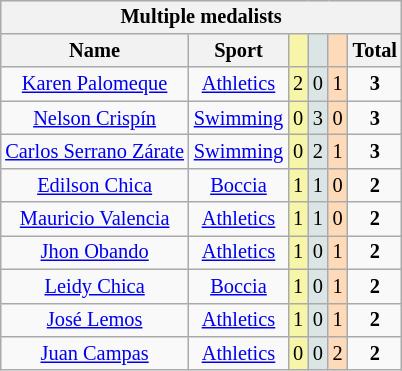<table class=wikitable style=font-size:85%;text-align:center;float:right>
<tr style="background:#efefef;">
<th colspan=6><strong>Multiple medalists</strong></th>
</tr>
<tr>
<th>Name</th>
<th>Sport</th>
<td bgcolor=F7F6A8></td>
<td bgcolor=DCE5E5></td>
<td bgcolor=FFDAB9></td>
<th>Total</th>
</tr>
<tr>
<td><a href='#'>Karen Palomeque</a></td>
<td><a href='#'>Athletics</a></td>
<td bgcolor=F7F6A8>2</td>
<td bgcolor=DCE5E5>0</td>
<td bgcolor=FFDAB9>1</td>
<td><strong>3</strong></td>
</tr>
<tr>
<td><a href='#'>Nelson Crispín</a></td>
<td><a href='#'>Swimming</a></td>
<td bgcolor=F7F6A8>0</td>
<td bgcolor=DCE5E5>3</td>
<td bgcolor=FFDAB9>0</td>
<td><strong>3</strong></td>
</tr>
<tr>
<td><a href='#'>Carlos Serrano Zárate</a></td>
<td><a href='#'>Swimming</a></td>
<td bgcolor=F7F6A8>0</td>
<td bgcolor=DCE5E5>2</td>
<td bgcolor=FFDAB9>1</td>
<td><strong>3</strong></td>
</tr>
<tr>
<td><a href='#'>Edilson Chica</a></td>
<td><a href='#'>Boccia</a></td>
<td bgcolor=F7F6A8>1</td>
<td bgcolor=DCE5E5>1</td>
<td bgcolor=FFDAB9>0</td>
<td><strong>2</strong></td>
</tr>
<tr>
<td><a href='#'>Mauricio Valencia</a></td>
<td><a href='#'>Athletics</a></td>
<td bgcolor=F7F6A8>1</td>
<td bgcolor=DCE5E5>1</td>
<td bgcolor=FFDAB9>0</td>
<td><strong>2</strong></td>
</tr>
<tr>
<td><a href='#'>Jhon Obando</a></td>
<td><a href='#'>Athletics</a></td>
<td bgcolor=F7F6A8>1</td>
<td bgcolor=DCE5E5>0</td>
<td bgcolor=FFDAB9>1</td>
<td><strong>2</strong></td>
</tr>
<tr>
<td><a href='#'>Leidy Chica</a></td>
<td><a href='#'>Boccia</a></td>
<td bgcolor=F7F6A8>1</td>
<td bgcolor=DCE5E5>0</td>
<td bgcolor=FFDAB9>1</td>
<td><strong>2</strong></td>
</tr>
<tr>
<td><a href='#'>José Lemos</a></td>
<td><a href='#'>Athletics</a></td>
<td bgcolor=F7F6A8>1</td>
<td bgcolor=DCE5E5>0</td>
<td bgcolor=FFDAB9>1</td>
<td><strong>2</strong></td>
</tr>
<tr>
<td><a href='#'>Juan Campas</a></td>
<td><a href='#'>Athletics</a></td>
<td bgcolor=F7F6A8>0</td>
<td bgcolor=DCE5E5>0</td>
<td bgcolor=FFDAB9>2</td>
<td><strong>2</strong></td>
</tr>
</table>
